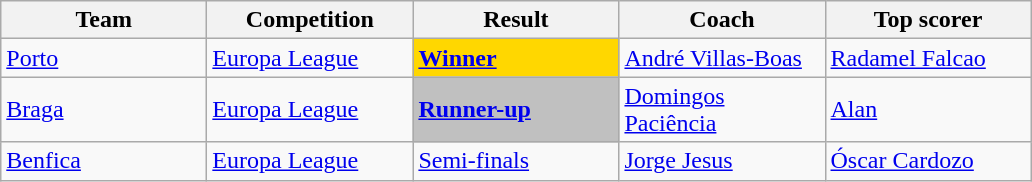<table class="wikitable" style="margin-right: 0;">
<tr text-align:center;">
<th style="width:130px;">Team</th>
<th style="width:130px;">Competition</th>
<th style="width:130px;">Result</th>
<th style="width:130px;">Coach</th>
<th style="width:130px;">Top scorer</th>
</tr>
<tr>
<td><a href='#'>Porto</a></td>
<td><a href='#'>Europa League</a></td>
<td bgcolor=gold><strong><a href='#'>Winner</a></strong></td>
<td><a href='#'>André Villas-Boas</a></td>
<td><a href='#'>Radamel Falcao</a></td>
</tr>
<tr>
<td><a href='#'>Braga</a></td>
<td><a href='#'>Europa League</a></td>
<td bgcolor=silver><strong><a href='#'>Runner-up</a></strong></td>
<td><a href='#'>Domingos Paciência</a></td>
<td><a href='#'>Alan</a></td>
</tr>
<tr>
<td><a href='#'>Benfica</a></td>
<td><a href='#'>Europa League</a></td>
<td><a href='#'>Semi-finals</a></td>
<td><a href='#'>Jorge Jesus</a></td>
<td><a href='#'>Óscar Cardozo</a></td>
</tr>
</table>
